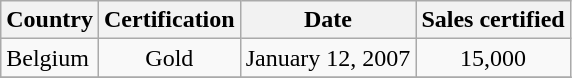<table class="wikitable sortable">
<tr>
<th bgcolor="#ebf5ff">Country</th>
<th bgcolor="#ebf5ff">Certification</th>
<th bgcolor="#ebf5ff">Date</th>
<th bgcolor="#ebf5ff">Sales certified</th>
</tr>
<tr>
<td>Belgium</td>
<td align="center">Gold</td>
<td align="center">January 12, 2007</td>
<td align="center">15,000</td>
</tr>
<tr>
</tr>
</table>
